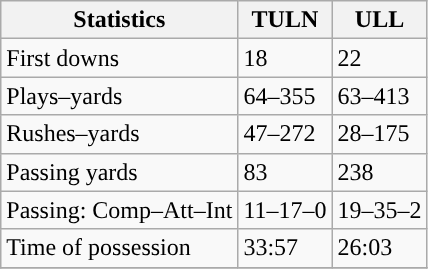<table class="wikitable" style="float: left;">
<tr>
<th>Statistics</th>
<th>TULN</th>
<th>ULL</th>
</tr>
<tr>
<td>First downs</td>
<td>18</td>
<td>22</td>
</tr>
<tr>
<td>Plays–yards</td>
<td>64–355</td>
<td>63–413</td>
</tr>
<tr>
<td>Rushes–yards</td>
<td>47–272</td>
<td>28–175</td>
</tr>
<tr>
<td>Passing yards</td>
<td>83</td>
<td>238</td>
</tr>
<tr>
<td>Passing: Comp–Att–Int</td>
<td>11–17–0</td>
<td>19–35–2</td>
</tr>
<tr>
<td>Time of possession</td>
<td>33:57</td>
<td>26:03</td>
</tr>
<tr>
</tr>
</table>
